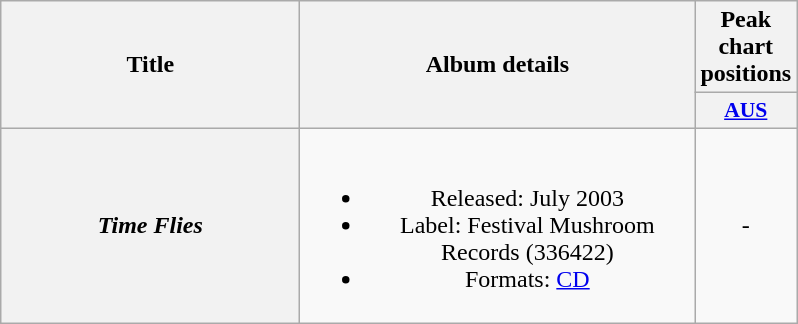<table class="wikitable plainrowheaders" style="text-align:center;" border="1">
<tr>
<th scope="col" rowspan="2" style="width:12em;">Title</th>
<th scope="col" rowspan="2" style="width:16em;">Album details</th>
<th scope="col" colspan="1">Peak chart positions</th>
</tr>
<tr>
<th scope="col" style="width:3em;font-size:90%;"><a href='#'>AUS</a><br></th>
</tr>
<tr>
<th scope="row"><em>Time Flies</em></th>
<td><br><ul><li>Released: July 2003</li><li>Label: Festival Mushroom Records (336422)</li><li>Formats: <a href='#'>CD</a></li></ul></td>
<td>-</td>
</tr>
</table>
